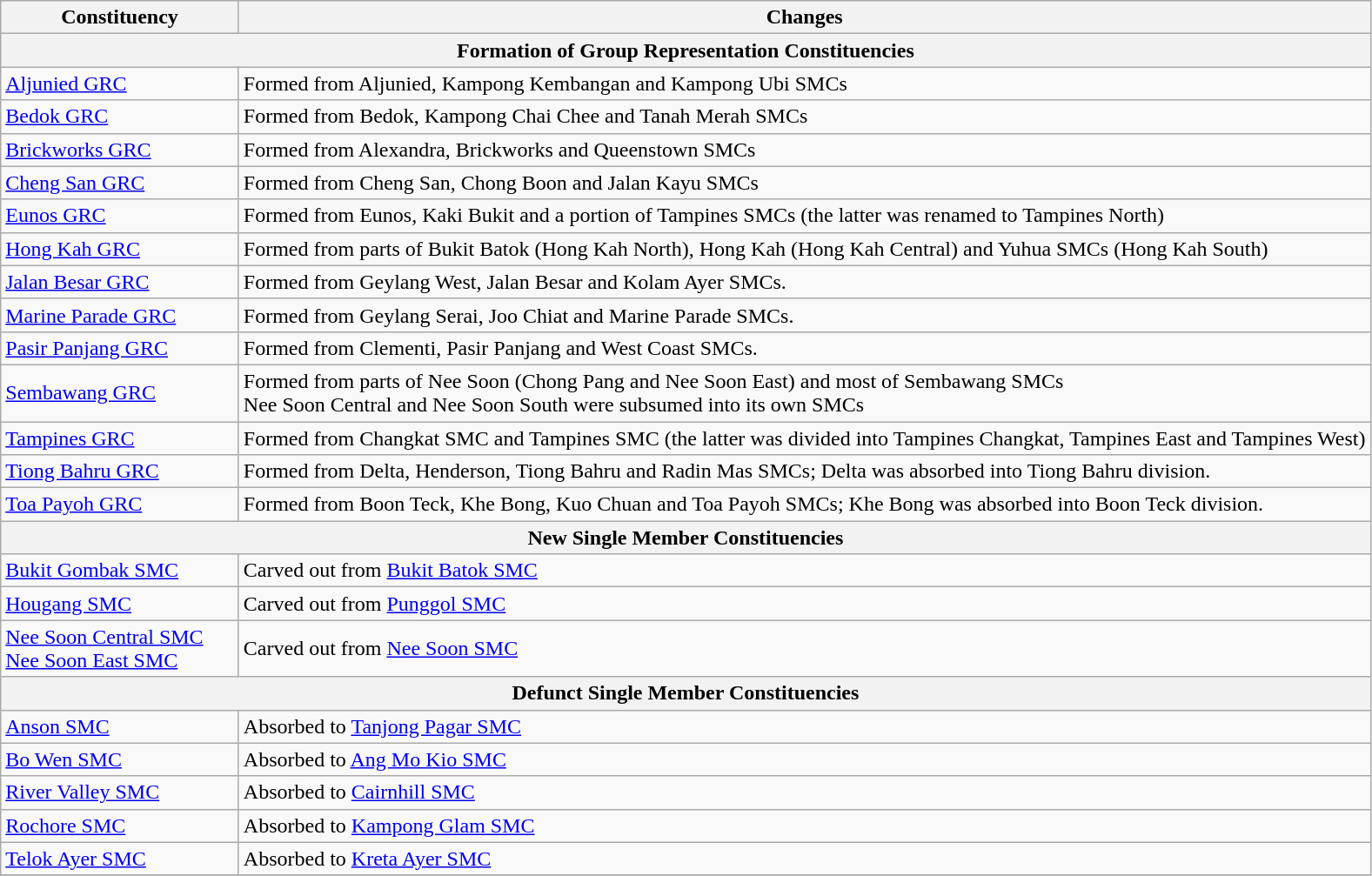<table class="wikitable">
<tr>
<th style="width:175px;">Constituency</th>
<th>Changes</th>
</tr>
<tr>
<th colspan="2">Formation of Group Representation Constituencies</th>
</tr>
<tr>
<td><a href='#'>Aljunied GRC</a></td>
<td>Formed from Aljunied, Kampong Kembangan and Kampong Ubi SMCs</td>
</tr>
<tr>
<td><a href='#'>Bedok GRC</a></td>
<td>Formed from Bedok, Kampong Chai Chee and Tanah Merah SMCs</td>
</tr>
<tr>
<td><a href='#'>Brickworks GRC</a></td>
<td>Formed from Alexandra, Brickworks and Queenstown SMCs</td>
</tr>
<tr>
<td><a href='#'>Cheng San GRC</a></td>
<td>Formed from Cheng San, Chong Boon and Jalan Kayu SMCs</td>
</tr>
<tr>
<td><a href='#'>Eunos GRC</a></td>
<td>Formed from Eunos, Kaki Bukit and a portion of Tampines SMCs (the latter was renamed to Tampines North)</td>
</tr>
<tr>
<td><a href='#'>Hong Kah GRC</a></td>
<td>Formed from parts of Bukit Batok (Hong Kah North), Hong Kah (Hong Kah Central) and Yuhua SMCs (Hong Kah South)</td>
</tr>
<tr>
<td><a href='#'>Jalan Besar GRC</a></td>
<td>Formed from Geylang West, Jalan Besar and Kolam Ayer SMCs.</td>
</tr>
<tr>
<td><a href='#'>Marine Parade GRC</a></td>
<td>Formed from Geylang Serai, Joo Chiat and Marine Parade SMCs.</td>
</tr>
<tr>
<td><a href='#'>Pasir Panjang GRC</a></td>
<td>Formed from Clementi, Pasir Panjang and West Coast SMCs.</td>
</tr>
<tr>
<td><a href='#'>Sembawang GRC</a></td>
<td>Formed from parts of Nee Soon (Chong Pang and Nee Soon East) and most of Sembawang SMCs<br>Nee Soon Central and Nee Soon South were subsumed into its own SMCs</td>
</tr>
<tr>
<td><a href='#'>Tampines GRC</a></td>
<td>Formed from Changkat SMC and Tampines SMC (the latter was divided into Tampines Changkat, Tampines East and Tampines West)</td>
</tr>
<tr>
<td><a href='#'>Tiong Bahru GRC</a></td>
<td>Formed from Delta, Henderson, Tiong Bahru and Radin Mas SMCs; Delta was absorbed into Tiong Bahru division.</td>
</tr>
<tr>
<td><a href='#'>Toa Payoh GRC</a></td>
<td>Formed from Boon Teck, Khe Bong, Kuo Chuan and Toa Payoh SMCs; Khe Bong was absorbed into Boon Teck division.</td>
</tr>
<tr>
<th colspan="2">New Single Member Constituencies</th>
</tr>
<tr>
<td><a href='#'>Bukit Gombak SMC</a></td>
<td>Carved out from <a href='#'>Bukit Batok SMC</a></td>
</tr>
<tr>
<td><a href='#'>Hougang SMC</a></td>
<td>Carved out from <a href='#'>Punggol SMC</a></td>
</tr>
<tr>
<td><a href='#'>Nee Soon Central SMC</a><br><a href='#'>Nee Soon East SMC</a></td>
<td>Carved out from <a href='#'>Nee Soon SMC</a></td>
</tr>
<tr>
<th colspan="2">Defunct Single Member Constituencies</th>
</tr>
<tr>
<td><a href='#'>Anson SMC</a></td>
<td>Absorbed to <a href='#'>Tanjong Pagar SMC</a></td>
</tr>
<tr>
<td><a href='#'>Bo Wen SMC</a></td>
<td>Absorbed to <a href='#'>Ang Mo Kio SMC</a></td>
</tr>
<tr>
<td><a href='#'>River Valley SMC</a></td>
<td>Absorbed to <a href='#'>Cairnhill SMC</a></td>
</tr>
<tr>
<td><a href='#'>Rochore SMC</a></td>
<td>Absorbed to <a href='#'>Kampong Glam SMC</a></td>
</tr>
<tr>
<td><a href='#'>Telok Ayer SMC</a></td>
<td>Absorbed to <a href='#'>Kreta Ayer SMC</a></td>
</tr>
<tr>
</tr>
</table>
